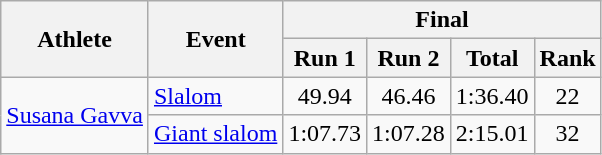<table class="wikitable">
<tr>
<th rowspan="2">Athlete</th>
<th rowspan="2">Event</th>
<th colspan="4">Final</th>
</tr>
<tr>
<th>Run 1</th>
<th>Run 2</th>
<th>Total</th>
<th>Rank</th>
</tr>
<tr>
<td rowspan=2><a href='#'>Susana Gavva</a></td>
<td><a href='#'>Slalom</a></td>
<td align="center">49.94</td>
<td align="center">46.46</td>
<td align="center">1:36.40</td>
<td align="center">22</td>
</tr>
<tr>
<td><a href='#'>Giant slalom</a></td>
<td align="center">1:07.73</td>
<td align="center">1:07.28</td>
<td align="center">2:15.01</td>
<td align="center">32</td>
</tr>
</table>
